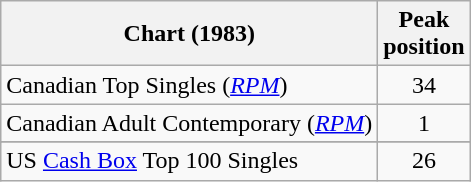<table class="wikitable sortable">
<tr>
<th>Chart (1983)</th>
<th>Peak<br>position</th>
</tr>
<tr>
<td>Canadian Top Singles (<a href='#'><em>RPM</em></a>)</td>
<td style="text-align:center;">34</td>
</tr>
<tr>
<td>Canadian Adult Contemporary (<a href='#'><em>RPM</em></a>)</td>
<td style="text-align:center;">1</td>
</tr>
<tr>
</tr>
<tr>
</tr>
<tr>
<td align="left">US <a href='#'>Cash Box</a> Top 100 Singles</td>
<td align="center">26</td>
</tr>
</table>
